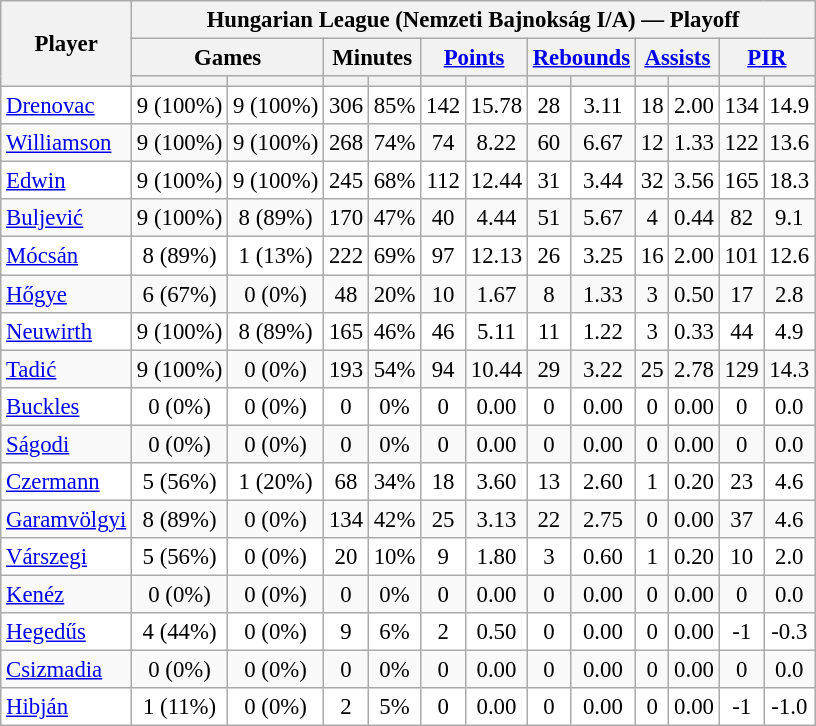<table class="wikitable sortable" style="font-size:95%; text-align:center;">
<tr>
<th rowspan="3">Player</th>
<th colspan="13">Hungarian League (Nemzeti Bajnokság I/A) — Playoff</th>
</tr>
<tr>
<th colspan="2">Games</th>
<th colspan="2">Minutes</th>
<th colspan="2"><a href='#'>Points</a></th>
<th colspan="2"><a href='#'>Rebounds</a></th>
<th colspan="2"><a href='#'>Assists</a></th>
<th colspan="2"><a href='#'>PIR</a></th>
</tr>
<tr>
<th></th>
<th></th>
<th></th>
<th></th>
<th></th>
<th></th>
<th></th>
<th></th>
<th></th>
<th></th>
<th></th>
<th></th>
</tr>
<tr bgcolor=white>
<td align="left"><a href='#'>Drenovac</a></td>
<td>9 (100%)</td>
<td>9 (100%)</td>
<td>306</td>
<td>85%</td>
<td>142</td>
<td>15.78</td>
<td>28</td>
<td>3.11</td>
<td>18</td>
<td>2.00</td>
<td>134</td>
<td>14.9</td>
</tr>
<tr>
<td align="left"><a href='#'>Williamson</a></td>
<td>9 (100%)</td>
<td>9 (100%)</td>
<td>268</td>
<td>74%</td>
<td>74</td>
<td>8.22</td>
<td>60</td>
<td>6.67</td>
<td>12</td>
<td>1.33</td>
<td>122</td>
<td>13.6</td>
</tr>
<tr bgcolor=white>
<td align="left"><a href='#'>Edwin</a></td>
<td>9 (100%)</td>
<td>9 (100%)</td>
<td>245</td>
<td>68%</td>
<td>112</td>
<td>12.44</td>
<td>31</td>
<td>3.44</td>
<td>32</td>
<td>3.56</td>
<td>165</td>
<td>18.3</td>
</tr>
<tr>
<td align="left"><a href='#'>Buljević</a></td>
<td>9 (100%)</td>
<td>8 (89%)</td>
<td>170</td>
<td>47%</td>
<td>40</td>
<td>4.44</td>
<td>51</td>
<td>5.67</td>
<td>4</td>
<td>0.44</td>
<td>82</td>
<td>9.1</td>
</tr>
<tr bgcolor=white>
<td align="left"><a href='#'>Mócsán</a></td>
<td>8 (89%)</td>
<td>1 (13%)</td>
<td>222</td>
<td>69%</td>
<td>97</td>
<td>12.13</td>
<td>26</td>
<td>3.25</td>
<td>16</td>
<td>2.00</td>
<td>101</td>
<td>12.6</td>
</tr>
<tr>
<td align="left"><a href='#'>Hőgye</a></td>
<td>6 (67%)</td>
<td>0 (0%)</td>
<td>48</td>
<td>20%</td>
<td>10</td>
<td>1.67</td>
<td>8</td>
<td>1.33</td>
<td>3</td>
<td>0.50</td>
<td>17</td>
<td>2.8</td>
</tr>
<tr bgcolor=white>
<td align="left"><a href='#'>Neuwirth</a></td>
<td>9 (100%)</td>
<td>8 (89%)</td>
<td>165</td>
<td>46%</td>
<td>46</td>
<td>5.11</td>
<td>11</td>
<td>1.22</td>
<td>3</td>
<td>0.33</td>
<td>44</td>
<td>4.9</td>
</tr>
<tr>
<td align="left"><a href='#'>Tadić</a></td>
<td>9 (100%)</td>
<td>0 (0%)</td>
<td>193</td>
<td>54%</td>
<td>94</td>
<td>10.44</td>
<td>29</td>
<td>3.22</td>
<td>25</td>
<td>2.78</td>
<td>129</td>
<td>14.3</td>
</tr>
<tr bgcolor=white>
<td align="left"><a href='#'>Buckles</a></td>
<td>0 (0%)</td>
<td>0 (0%)</td>
<td>0</td>
<td>0%</td>
<td>0</td>
<td>0.00</td>
<td>0</td>
<td>0.00</td>
<td>0</td>
<td>0.00</td>
<td>0</td>
<td>0.0</td>
</tr>
<tr>
<td align="left"><a href='#'>Ságodi</a></td>
<td>0 (0%)</td>
<td>0 (0%)</td>
<td>0</td>
<td>0%</td>
<td>0</td>
<td>0.00</td>
<td>0</td>
<td>0.00</td>
<td>0</td>
<td>0.00</td>
<td>0</td>
<td>0.0</td>
</tr>
<tr bgcolor=white>
<td align="left"><a href='#'>Czermann</a></td>
<td>5 (56%)</td>
<td>1 (20%)</td>
<td>68</td>
<td>34%</td>
<td>18</td>
<td>3.60</td>
<td>13</td>
<td>2.60</td>
<td>1</td>
<td>0.20</td>
<td>23</td>
<td>4.6</td>
</tr>
<tr>
<td align="left"><a href='#'>Garamvölgyi</a></td>
<td>8 (89%)</td>
<td>0 (0%)</td>
<td>134</td>
<td>42%</td>
<td>25</td>
<td>3.13</td>
<td>22</td>
<td>2.75</td>
<td>0</td>
<td>0.00</td>
<td>37</td>
<td>4.6</td>
</tr>
<tr bgcolor=white>
<td align="left"><a href='#'>Várszegi</a></td>
<td>5 (56%)</td>
<td>0 (0%)</td>
<td>20</td>
<td>10%</td>
<td>9</td>
<td>1.80</td>
<td>3</td>
<td>0.60</td>
<td>1</td>
<td>0.20</td>
<td>10</td>
<td>2.0</td>
</tr>
<tr>
<td align="left"><a href='#'>Kenéz</a></td>
<td>0 (0%)</td>
<td>0 (0%)</td>
<td>0</td>
<td>0%</td>
<td>0</td>
<td>0.00</td>
<td>0</td>
<td>0.00</td>
<td>0</td>
<td>0.00</td>
<td>0</td>
<td>0.0</td>
</tr>
<tr bgcolor=white>
<td align="left"><a href='#'>Hegedűs</a></td>
<td>4 (44%)</td>
<td>0 (0%)</td>
<td>9</td>
<td>6%</td>
<td>2</td>
<td>0.50</td>
<td>0</td>
<td>0.00</td>
<td>0</td>
<td>0.00</td>
<td>-1</td>
<td>-0.3</td>
</tr>
<tr>
<td align="left"><a href='#'>Csizmadia</a></td>
<td>0 (0%)</td>
<td>0 (0%)</td>
<td>0</td>
<td>0%</td>
<td>0</td>
<td>0.00</td>
<td>0</td>
<td>0.00</td>
<td>0</td>
<td>0.00</td>
<td>0</td>
<td>0.0</td>
</tr>
<tr bgcolor=white>
<td align="left"><a href='#'>Hibján</a></td>
<td>1 (11%)</td>
<td>0 (0%)</td>
<td>2</td>
<td>5%</td>
<td>0</td>
<td>0.00</td>
<td>0</td>
<td>0.00</td>
<td>0</td>
<td>0.00</td>
<td>-1</td>
<td>-1.0</td>
</tr>
</table>
